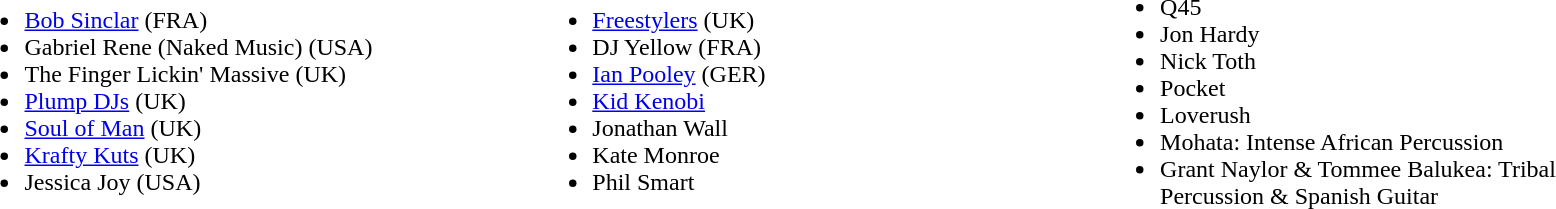<table width=90%|>
<tr>
<td width=33%><br><ul><li><a href='#'>Bob Sinclar</a> (FRA)</li><li>Gabriel Rene (Naked Music) (USA)</li><li>The Finger Lickin' Massive (UK)</li><li><a href='#'>Plump DJs</a> (UK)</li><li><a href='#'>Soul of Man</a> (UK)</li><li><a href='#'>Krafty Kuts</a> (UK)</li><li>Jessica Joy (USA)</li></ul></td>
<td width=33%><br><ul><li><a href='#'>Freestylers</a> (UK)</li><li>DJ Yellow (FRA)</li><li><a href='#'>Ian Pooley</a> (GER)</li><li><a href='#'>Kid Kenobi</a></li><li>Jonathan Wall</li><li>Kate Monroe</li><li>Phil Smart</li></ul></td>
<td width=33%><br><ul><li>Q45</li><li>Jon Hardy</li><li>Nick Toth</li><li>Pocket</li><li>Loverush</li><li>Mohata: Intense African Percussion</li><li>Grant Naylor & Tommee Balukea: Tribal Percussion & Spanish Guitar</li></ul></td>
</tr>
</table>
